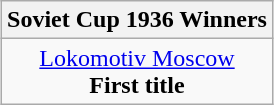<table class="wikitable" style="text-align: center; margin: 0 auto;">
<tr>
<th>Soviet Cup 1936 Winners</th>
</tr>
<tr>
<td><a href='#'>Lokomotiv Moscow</a><br><strong>First title</strong></td>
</tr>
</table>
